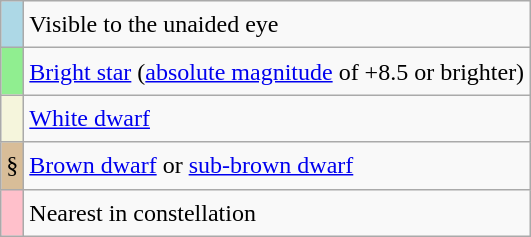<table class="wikitable sortable" style="font-size:1.00em; line-height:1.5em;">
<tr>
<td style="background-color: lightblue"></td>
<td>Visible to the unaided eye</td>
</tr>
<tr>
<td style="background-color: lightgreen"></td>
<td><a href='#'>Bright star</a> (<a href='#'>absolute magnitude</a> of +8.5 or brighter)</td>
</tr>
<tr>
<td style="background-color:#F5F5DC"></td>
<td><a href='#'>White dwarf</a></td>
</tr>
<tr>
<td style="background-color:#D8BD98">§</td>
<td><a href='#'>Brown dwarf</a> or <a href='#'>sub-brown dwarf</a></td>
</tr>
<tr>
<td style="background-color: pink"></td>
<td>Nearest in constellation</td>
</tr>
</table>
